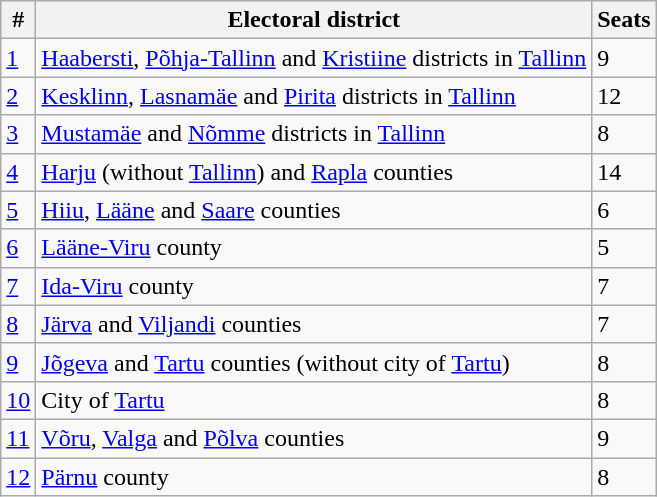<table class=wikitable>
<tr>
<th>#</th>
<th>Electoral district</th>
<th>Seats</th>
</tr>
<tr>
<td><a href='#'>1</a></td>
<td><a href='#'>Haabersti</a>, <a href='#'>Põhja-Tallinn</a> and <a href='#'>Kristiine</a> districts in <a href='#'>Tallinn</a></td>
<td>9</td>
</tr>
<tr>
<td><a href='#'>2</a></td>
<td><a href='#'>Kesklinn</a>, <a href='#'>Lasnamäe</a> and <a href='#'>Pirita</a> districts in <a href='#'>Tallinn</a></td>
<td>12</td>
</tr>
<tr>
<td><a href='#'>3</a></td>
<td><a href='#'>Mustamäe</a> and <a href='#'>Nõmme</a> districts in <a href='#'>Tallinn</a></td>
<td>8</td>
</tr>
<tr>
<td><a href='#'>4</a></td>
<td><a href='#'>Harju</a> (without <a href='#'>Tallinn</a>) and <a href='#'>Rapla</a> counties</td>
<td>14</td>
</tr>
<tr>
<td><a href='#'>5</a></td>
<td><a href='#'>Hiiu</a>, <a href='#'>Lääne</a> and <a href='#'>Saare</a> counties</td>
<td>6</td>
</tr>
<tr>
<td><a href='#'>6</a></td>
<td><a href='#'>Lääne-Viru</a> county</td>
<td>5</td>
</tr>
<tr>
<td><a href='#'>7</a></td>
<td><a href='#'>Ida-Viru</a> county</td>
<td>7</td>
</tr>
<tr>
<td><a href='#'>8</a></td>
<td><a href='#'>Järva</a> and <a href='#'>Viljandi</a> counties</td>
<td>7</td>
</tr>
<tr>
<td><a href='#'>9</a></td>
<td><a href='#'>Jõgeva</a> and <a href='#'>Tartu</a> counties (without city of <a href='#'>Tartu</a>)</td>
<td>8</td>
</tr>
<tr>
<td><a href='#'>10</a></td>
<td>City of <a href='#'>Tartu</a></td>
<td>8</td>
</tr>
<tr>
<td><a href='#'>11</a></td>
<td><a href='#'>Võru</a>, <a href='#'>Valga</a> and <a href='#'>Põlva</a> counties</td>
<td>9</td>
</tr>
<tr>
<td><a href='#'>12</a></td>
<td><a href='#'>Pärnu</a> county</td>
<td>8</td>
</tr>
</table>
